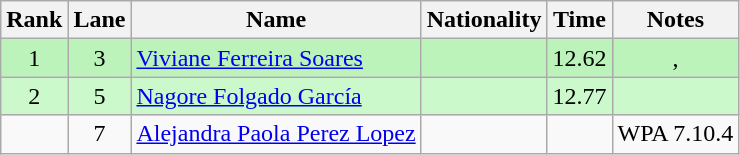<table class="wikitable sortable" style="text-align:center">
<tr>
<th>Rank</th>
<th>Lane</th>
<th>Name</th>
<th>Nationality</th>
<th>Time</th>
<th>Notes</th>
</tr>
<tr bgcolor=bbf3bb>
<td>1</td>
<td>3</td>
<td align="left"><a href='#'>Viviane Ferreira Soares</a></td>
<td align="left"></td>
<td>12.62</td>
<td>, </td>
</tr>
<tr bgcolor=ccf9cc>
<td>2</td>
<td>5</td>
<td align="left"><a href='#'>Nagore Folgado García</a></td>
<td align="left"></td>
<td>12.77</td>
<td></td>
</tr>
<tr>
<td></td>
<td>7</td>
<td align="left"><a href='#'>Alejandra Paola Perez Lopez</a></td>
<td align="left"></td>
<td></td>
<td>WPA 7.10.4</td>
</tr>
</table>
